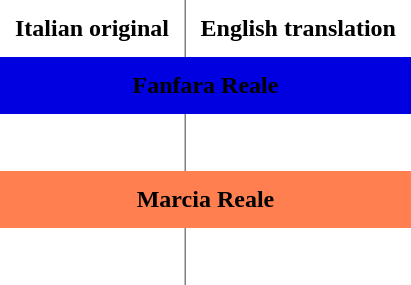<table class="toccolours" cellpadding="10" rules="cols">
<tr>
<th>Italian original</th>
<th>English translation</th>
</tr>
<tr>
<th colspan="2" bgcolor="sunset">Fanfara Reale</th>
</tr>
<tr>
<td><br></td>
<td><br></td>
</tr>
<tr>
<th colspan="2" bgcolor="coral">Marcia Reale</th>
</tr>
<tr>
<td><br></td>
<td><br></td>
</tr>
</table>
